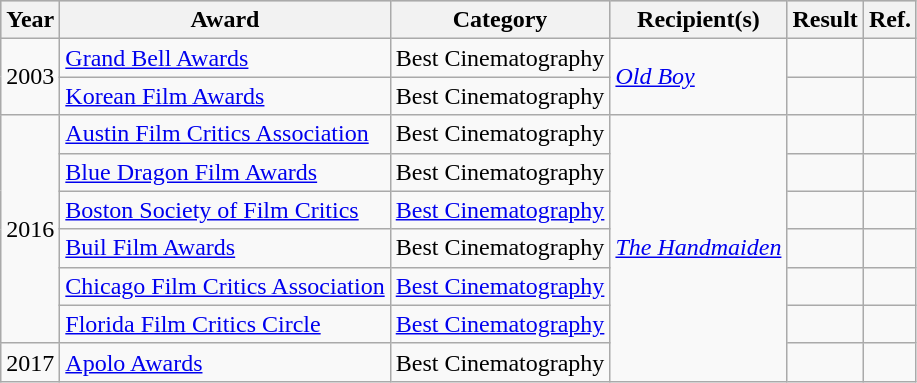<table class="wikitable">
<tr style="background:#ccc; text-align:center;">
<th>Year</th>
<th>Award</th>
<th>Category</th>
<th>Recipient(s)</th>
<th>Result</th>
<th>Ref.</th>
</tr>
<tr>
<td rowspan="2">2003</td>
<td><a href='#'>Grand Bell Awards</a></td>
<td>Best Cinematography</td>
<td rowspan="2"><em><a href='#'>Old Boy</a></em></td>
<td></td>
<td></td>
</tr>
<tr>
<td><a href='#'>Korean Film Awards</a></td>
<td>Best Cinematography</td>
<td></td>
<td></td>
</tr>
<tr>
<td rowspan="6">2016</td>
<td><a href='#'>Austin Film Critics Association</a></td>
<td>Best Cinematography</td>
<td rowspan="7"><em><a href='#'>The Handmaiden</a></em></td>
<td></td>
<td></td>
</tr>
<tr>
<td><a href='#'>Blue Dragon Film Awards</a></td>
<td>Best Cinematography</td>
<td></td>
<td></td>
</tr>
<tr>
<td><a href='#'>Boston Society of Film Critics</a></td>
<td><a href='#'>Best Cinematography</a></td>
<td></td>
<td></td>
</tr>
<tr>
<td><a href='#'>Buil Film Awards</a></td>
<td>Best Cinematography</td>
<td></td>
<td></td>
</tr>
<tr>
<td><a href='#'>Chicago Film Critics Association</a></td>
<td><a href='#'>Best Cinematography</a></td>
<td></td>
<td></td>
</tr>
<tr>
<td><a href='#'>Florida Film Critics Circle</a></td>
<td><a href='#'>Best Cinematography</a></td>
<td></td>
<td></td>
</tr>
<tr>
<td>2017</td>
<td><a href='#'>Apolo Awards</a></td>
<td>Best Cinematography</td>
<td></td>
<td></td>
</tr>
</table>
